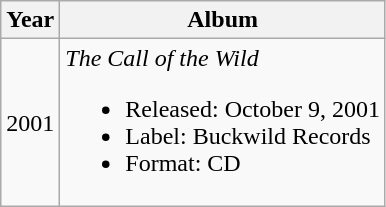<table class="wikitable" style="text-align:center;">
<tr>
<th>Year</th>
<th>Album</th>
</tr>
<tr>
<td>2001</td>
<td align="left"><em>The Call of the Wild</em><br><ul><li>Released: October 9, 2001</li><li>Label: Buckwild Records</li><li>Format: CD</li></ul></td>
</tr>
</table>
